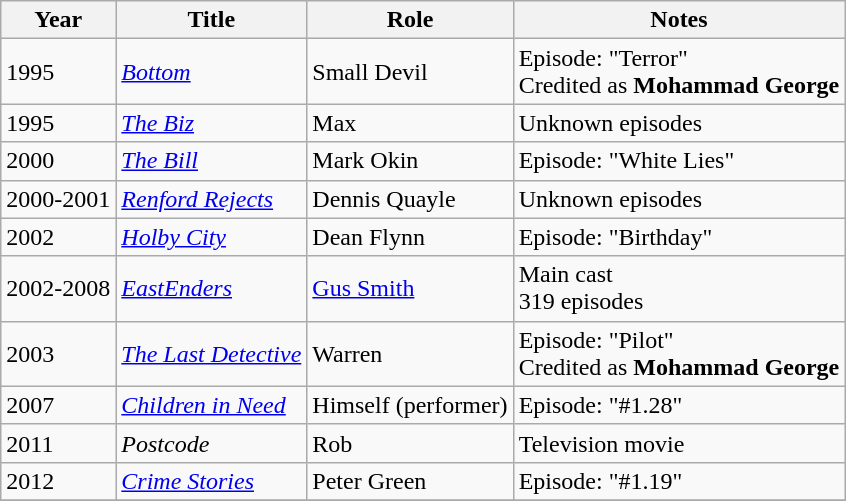<table class="wikitable sortable">
<tr>
<th>Year</th>
<th>Title</th>
<th>Role</th>
<th>Notes</th>
</tr>
<tr>
<td>1995</td>
<td><em><a href='#'>Bottom</a></em></td>
<td>Small Devil</td>
<td>Episode: "Terror"<br>Credited as <strong>Mohammad George</strong></td>
</tr>
<tr>
<td>1995</td>
<td><em><a href='#'>The Biz</a></em></td>
<td>Max</td>
<td>Unknown episodes</td>
</tr>
<tr>
<td>2000</td>
<td><em><a href='#'>The Bill</a></em></td>
<td>Mark Okin</td>
<td>Episode: "White Lies"</td>
</tr>
<tr>
<td>2000-2001</td>
<td><em><a href='#'>Renford Rejects</a></em></td>
<td>Dennis Quayle</td>
<td>Unknown episodes</td>
</tr>
<tr>
<td>2002</td>
<td><em><a href='#'>Holby City</a></em></td>
<td>Dean Flynn</td>
<td>Episode: "Birthday"</td>
</tr>
<tr>
<td>2002-2008</td>
<td><em><a href='#'>EastEnders</a></em></td>
<td><a href='#'>Gus Smith</a></td>
<td>Main cast<br>319 episodes</td>
</tr>
<tr>
<td>2003</td>
<td><em><a href='#'>The Last Detective</a></em></td>
<td>Warren</td>
<td>Episode: "Pilot"<br>Credited as <strong>Mohammad George</strong></td>
</tr>
<tr>
<td>2007</td>
<td><em><a href='#'>Children in Need</a></em></td>
<td>Himself (performer)</td>
<td>Episode: "#1.28"</td>
</tr>
<tr>
<td>2011</td>
<td><em>Postcode</em></td>
<td>Rob</td>
<td>Television movie</td>
</tr>
<tr>
<td>2012</td>
<td><em><a href='#'>Crime Stories</a></em></td>
<td>Peter Green</td>
<td>Episode: "#1.19"</td>
</tr>
<tr>
</tr>
</table>
